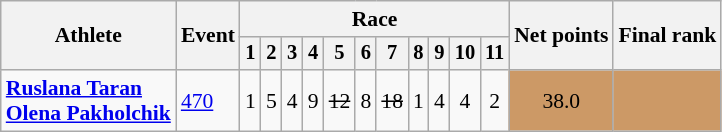<table class="wikitable" style="font-size:90%">
<tr>
<th rowspan="2">Athlete</th>
<th rowspan="2">Event</th>
<th colspan=11>Race</th>
<th rowspan=2>Net points</th>
<th rowspan=2>Final rank</th>
</tr>
<tr style="font-size:95%">
<th>1</th>
<th>2</th>
<th>3</th>
<th>4</th>
<th>5</th>
<th>6</th>
<th>7</th>
<th>8</th>
<th>9</th>
<th>10</th>
<th>11</th>
</tr>
<tr align=center>
<td align=left><strong><a href='#'>Ruslana Taran</a><br><a href='#'>Olena Pakholchik</a></strong></td>
<td align=left><a href='#'>470</a></td>
<td>1</td>
<td>5</td>
<td>4</td>
<td>9</td>
<td><s>12</s></td>
<td>8</td>
<td><s>18</s></td>
<td>1</td>
<td>4</td>
<td>4</td>
<td>2</td>
<td align="center" bgcolor='cc9966'>38.0</td>
<td align="center" bgcolor='cc9966'></td>
</tr>
</table>
